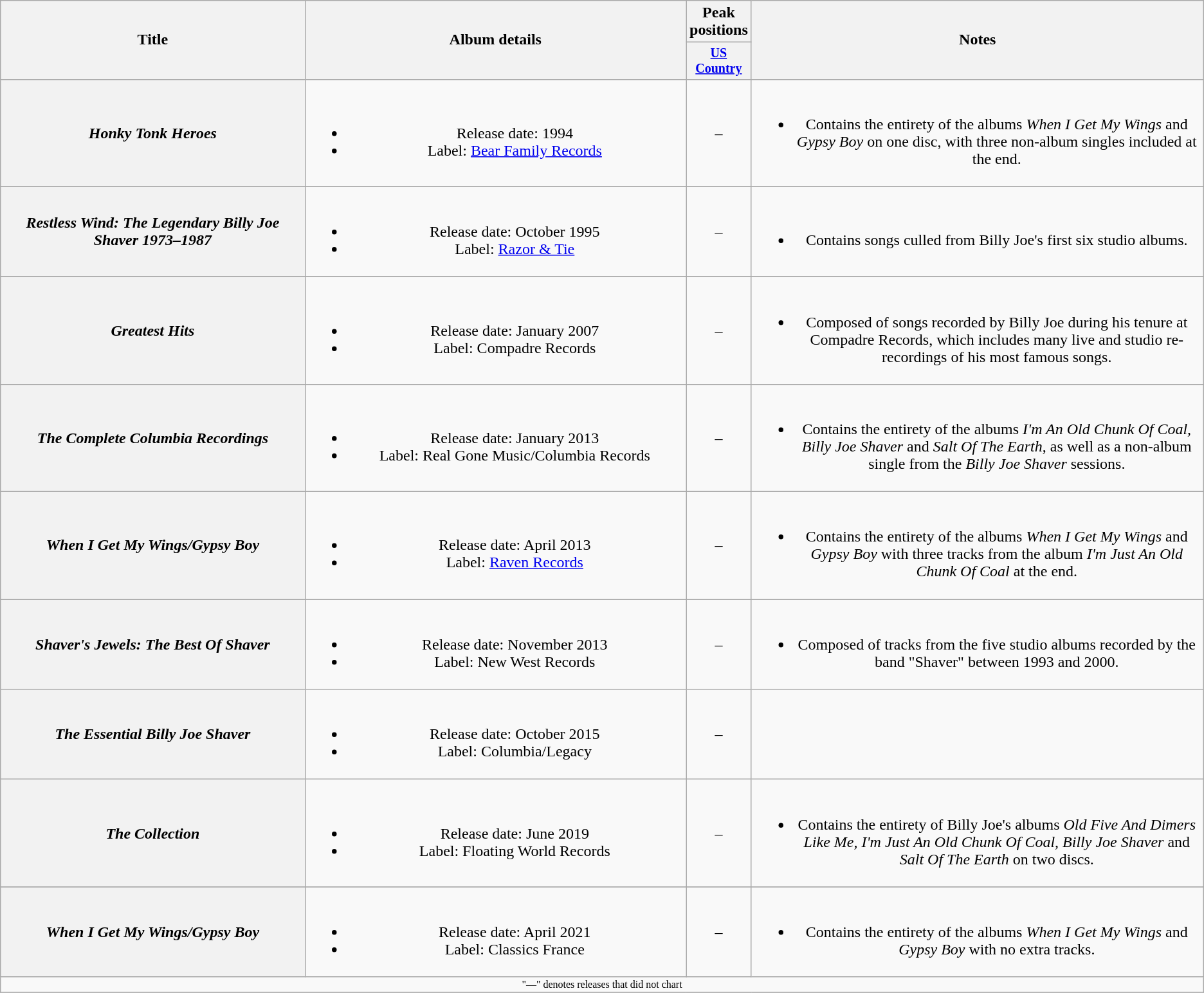<table class="wikitable plainrowheaders" style="text-align:center;">
<tr>
<th rowspan="2" style="width:20em;">Title</th>
<th rowspan="2" style="width:25em;">Album details</th>
<th>Peak positions</th>
<th rowspan="2" style="width:30em;">Notes</th>
</tr>
<tr style="font-size:smaller;">
<th style="width:45px;"><a href='#'>US Country</a></th>
</tr>
<tr>
<th scope="row"><em>Honky Tonk Heroes</em></th>
<td><br><ul><li>Release date: 1994</li><li>Label: <a href='#'>Bear Family Records</a></li></ul></td>
<td>–</td>
<td><br><ul><li>Contains the entirety of the albums <em>When I Get My Wings</em> and <em>Gypsy Boy</em> on one disc, with three non-album singles included at the end.</li></ul></td>
</tr>
<tr>
</tr>
<tr>
<th scope="row"><em>Restless Wind: The Legendary Billy Joe Shaver 1973–1987</em></th>
<td><br><ul><li>Release date: October 1995</li><li>Label: <a href='#'>Razor & Tie</a></li></ul></td>
<td>–</td>
<td><br><ul><li>Contains songs culled from Billy Joe's first six studio albums.</li></ul></td>
</tr>
<tr>
</tr>
<tr>
<th scope="row"><em>Greatest Hits</em></th>
<td><br><ul><li>Release date: January 2007</li><li>Label: Compadre Records</li></ul></td>
<td>–</td>
<td><br><ul><li>Composed of songs recorded by Billy Joe during his tenure at Compadre Records, which includes many live and studio re-recordings of his most famous songs.</li></ul></td>
</tr>
<tr>
</tr>
<tr>
<th scope="row"><em>The Complete Columbia Recordings</em></th>
<td><br><ul><li>Release date: January 2013</li><li>Label: Real Gone Music/Columbia Records</li></ul></td>
<td>–</td>
<td><br><ul><li>Contains the entirety of the albums <em>I'm An Old Chunk Of Coal, Billy Joe Shaver</em> and <em>Salt Of The Earth</em>, as well as a non-album single from the <em>Billy Joe Shaver</em> sessions.</li></ul></td>
</tr>
<tr>
</tr>
<tr>
<th scope="row"><em>When I Get My Wings/Gypsy Boy</em></th>
<td><br><ul><li>Release date: April 2013</li><li>Label: <a href='#'>Raven Records</a></li></ul></td>
<td>–</td>
<td><br><ul><li>Contains the entirety of the albums <em>When I Get My Wings</em> and <em>Gypsy Boy</em> with three tracks from the album <em>I'm Just An Old Chunk Of Coal</em> at the end.</li></ul></td>
</tr>
<tr>
</tr>
<tr>
<th scope="row"><em>Shaver's Jewels: The Best Of Shaver</em></th>
<td><br><ul><li>Release date: November 2013</li><li>Label: New West Records</li></ul></td>
<td>–</td>
<td><br><ul><li>Composed of tracks from the five studio albums recorded by the band "Shaver" between 1993 and 2000.</li></ul></td>
</tr>
<tr>
<th scope="row"><em>The Essential Billy Joe Shaver</em></th>
<td><br><ul><li>Release date: October 2015</li><li>Label: Columbia/Legacy</li></ul></td>
<td>–</td>
<td></td>
</tr>
<tr>
<th scope="row"><em>The Collection</em></th>
<td><br><ul><li>Release date: June 2019</li><li>Label: Floating World Records</li></ul></td>
<td>–</td>
<td><br><ul><li>Contains the entirety of Billy Joe's albums <em>Old Five And Dimers Like Me, I'm Just An Old Chunk Of Coal, Billy Joe Shaver</em> and <em>Salt Of The Earth</em> on two discs.</li></ul></td>
</tr>
<tr>
</tr>
<tr>
<th scope="row"><em>When I Get My Wings/Gypsy Boy</em></th>
<td><br><ul><li>Release date: April 2021</li><li>Label: Classics France</li></ul></td>
<td>–</td>
<td><br><ul><li>Contains the entirety of the albums <em>When I Get My Wings</em> and <em>Gypsy Boy</em> with no extra tracks.</li></ul></td>
</tr>
<tr>
<td colspan="8" style="font-size:8pt">"—" denotes releases that did not chart</td>
</tr>
<tr>
</tr>
</table>
